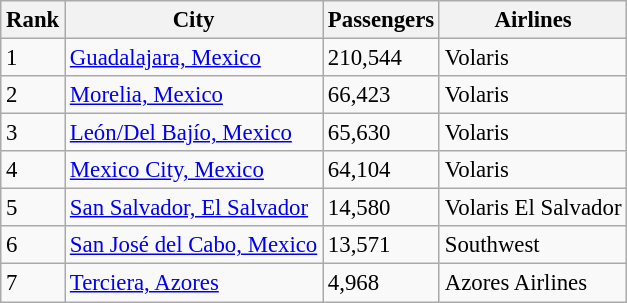<table class="wikitable sortable" style="font-size: 95%" width=align=>
<tr>
<th>Rank</th>
<th>City</th>
<th>Passengers</th>
<th>Airlines</th>
</tr>
<tr>
<td>1</td>
<td> <a href='#'>Guadalajara, Mexico</a></td>
<td>210,544</td>
<td>Volaris</td>
</tr>
<tr>
<td>2</td>
<td> <a href='#'>Morelia, Mexico</a></td>
<td>66,423</td>
<td>Volaris</td>
</tr>
<tr>
<td>3</td>
<td> <a href='#'>León/Del Bajío, Mexico</a></td>
<td>65,630</td>
<td>Volaris</td>
</tr>
<tr>
<td>4</td>
<td> <a href='#'>Mexico City, Mexico</a></td>
<td>64,104</td>
<td>Volaris</td>
</tr>
<tr>
<td>5</td>
<td> <a href='#'>San Salvador, El Salvador</a></td>
<td>14,580</td>
<td>Volaris El Salvador</td>
</tr>
<tr>
<td>6</td>
<td> <a href='#'>San José del Cabo, Mexico</a></td>
<td>13,571</td>
<td>Southwest</td>
</tr>
<tr>
<td>7</td>
<td> <a href='#'>Terciera, Azores</a></td>
<td>4,968</td>
<td>Azores Airlines</td>
</tr>
</table>
